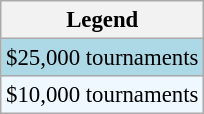<table class="wikitable" style="font-size:95%">
<tr>
<th>Legend</th>
</tr>
<tr style="background:lightblue;">
<td>$25,000 tournaments</td>
</tr>
<tr style="background:#f0f8ff;">
<td>$10,000 tournaments</td>
</tr>
</table>
